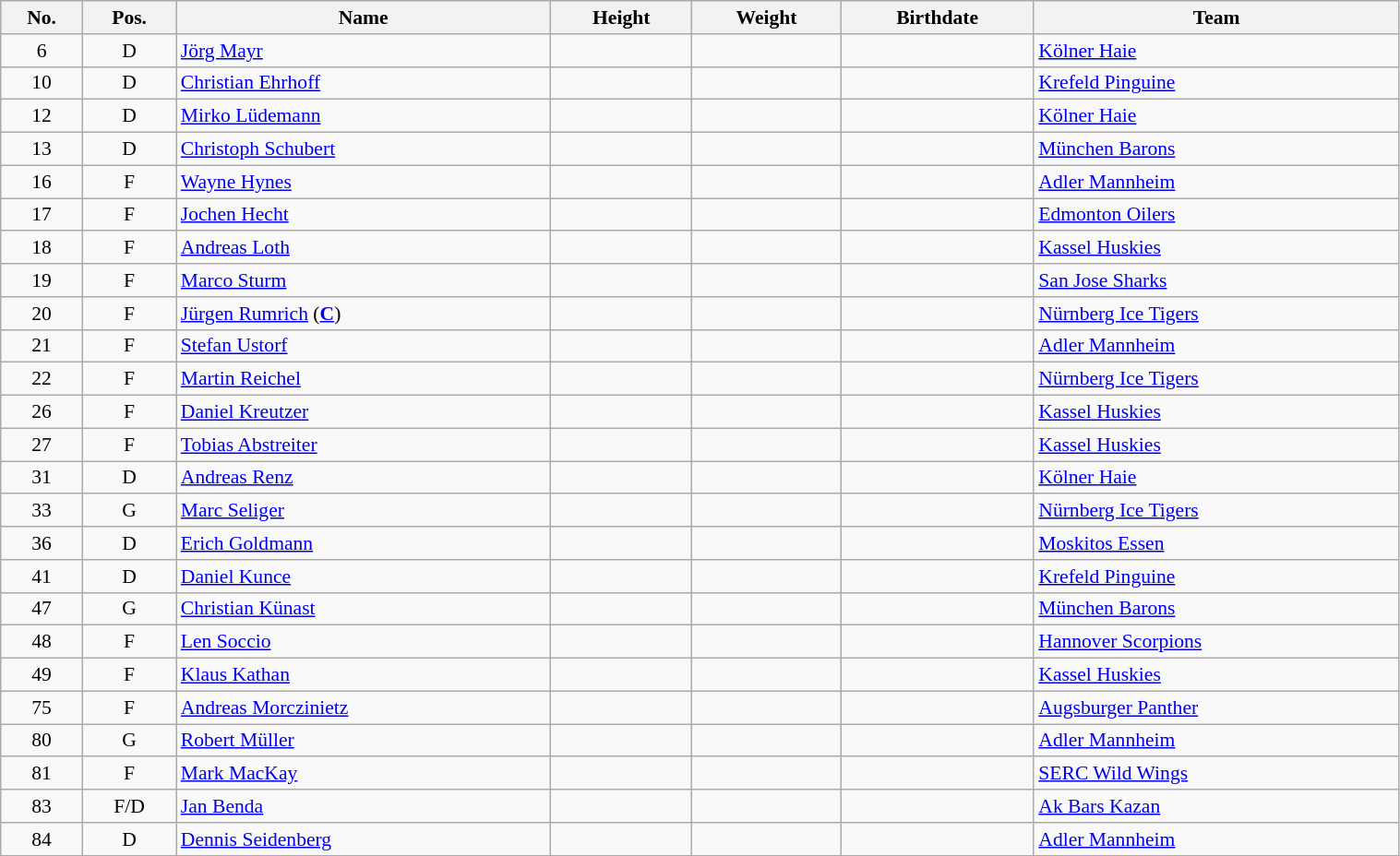<table class="wikitable sortable" width="80%" style="font-size: 90%; text-align: center;">
<tr>
<th>No.</th>
<th>Pos.</th>
<th>Name</th>
<th>Height</th>
<th>Weight</th>
<th>Birthdate</th>
<th>Team</th>
</tr>
<tr>
<td>6</td>
<td>D</td>
<td style="text-align:left;"><a href='#'>Jörg Mayr</a></td>
<td></td>
<td></td>
<td style="text-align:right;"></td>
<td style="text-align:left;"> <a href='#'>Kölner Haie</a></td>
</tr>
<tr>
<td>10</td>
<td>D</td>
<td style="text-align:left;"><a href='#'>Christian Ehrhoff</a></td>
<td></td>
<td></td>
<td style="text-align:right;"></td>
<td style="text-align:left;"> <a href='#'>Krefeld Pinguine</a></td>
</tr>
<tr>
<td>12</td>
<td>D</td>
<td style="text-align:left;"><a href='#'>Mirko Lüdemann</a></td>
<td></td>
<td></td>
<td style="text-align:right;"></td>
<td style="text-align:left;"> <a href='#'>Kölner Haie</a></td>
</tr>
<tr>
<td>13</td>
<td>D</td>
<td style="text-align:left;"><a href='#'>Christoph Schubert</a></td>
<td></td>
<td></td>
<td style="text-align:right;"></td>
<td style="text-align:left;"> <a href='#'>München Barons</a></td>
</tr>
<tr>
<td>16</td>
<td>F</td>
<td style="text-align:left;"><a href='#'>Wayne Hynes</a></td>
<td></td>
<td></td>
<td style="text-align:right;"></td>
<td style="text-align:left;"> <a href='#'>Adler Mannheim</a></td>
</tr>
<tr>
<td>17</td>
<td>F</td>
<td style="text-align:left;"><a href='#'>Jochen Hecht</a></td>
<td></td>
<td></td>
<td style="text-align:right;"></td>
<td style="text-align:left;"> <a href='#'>Edmonton Oilers</a></td>
</tr>
<tr>
<td>18</td>
<td>F</td>
<td style="text-align:left;"><a href='#'>Andreas Loth</a></td>
<td></td>
<td></td>
<td style="text-align:right;"></td>
<td style="text-align:left;"> <a href='#'>Kassel Huskies</a></td>
</tr>
<tr>
<td>19</td>
<td>F</td>
<td style="text-align:left;"><a href='#'>Marco Sturm</a></td>
<td></td>
<td></td>
<td style="text-align:right;"></td>
<td style="text-align:left;"> <a href='#'>San Jose Sharks</a></td>
</tr>
<tr>
<td>20</td>
<td>F</td>
<td style="text-align:left;"><a href='#'>Jürgen Rumrich</a> (<strong><a href='#'>C</a></strong>)</td>
<td></td>
<td></td>
<td style="text-align:right;"></td>
<td style="text-align:left;"> <a href='#'>Nürnberg Ice Tigers</a></td>
</tr>
<tr>
<td>21</td>
<td>F</td>
<td style="text-align:left;"><a href='#'>Stefan Ustorf</a></td>
<td></td>
<td></td>
<td style="text-align:right;"></td>
<td style="text-align:left;"> <a href='#'>Adler Mannheim</a></td>
</tr>
<tr>
<td>22</td>
<td>F</td>
<td style="text-align:left;"><a href='#'>Martin Reichel</a></td>
<td></td>
<td></td>
<td style="text-align:right;"></td>
<td style="text-align:left;"> <a href='#'>Nürnberg Ice Tigers</a></td>
</tr>
<tr>
<td>26</td>
<td>F</td>
<td style="text-align:left;"><a href='#'>Daniel Kreutzer</a></td>
<td></td>
<td></td>
<td style="text-align:right;"></td>
<td style="text-align:left;"> <a href='#'>Kassel Huskies</a></td>
</tr>
<tr>
<td>27</td>
<td>F</td>
<td style="text-align:left;"><a href='#'>Tobias Abstreiter</a></td>
<td></td>
<td></td>
<td style="text-align:right;"></td>
<td style="text-align:left;"> <a href='#'>Kassel Huskies</a></td>
</tr>
<tr>
<td>31</td>
<td>D</td>
<td style="text-align:left;"><a href='#'>Andreas Renz</a></td>
<td></td>
<td></td>
<td style="text-align:right;"></td>
<td style="text-align:left;"> <a href='#'>Kölner Haie</a></td>
</tr>
<tr>
<td>33</td>
<td>G</td>
<td style="text-align:left;"><a href='#'>Marc Seliger</a></td>
<td></td>
<td></td>
<td style="text-align:right;"></td>
<td style="text-align:left;"> <a href='#'>Nürnberg Ice Tigers</a></td>
</tr>
<tr>
<td>36</td>
<td>D</td>
<td style="text-align:left;"><a href='#'>Erich Goldmann</a></td>
<td></td>
<td></td>
<td style="text-align:right;"></td>
<td style="text-align:left;"> <a href='#'>Moskitos Essen</a></td>
</tr>
<tr>
<td>41</td>
<td>D</td>
<td style="text-align:left;"><a href='#'>Daniel Kunce</a></td>
<td></td>
<td></td>
<td style="text-align:right;"></td>
<td style="text-align:left;"> <a href='#'>Krefeld Pinguine</a></td>
</tr>
<tr>
<td>47</td>
<td>G</td>
<td style="text-align:left;"><a href='#'>Christian Künast</a></td>
<td></td>
<td></td>
<td style="text-align:right;"></td>
<td style="text-align:left;"> <a href='#'>München Barons</a></td>
</tr>
<tr>
<td>48</td>
<td>F</td>
<td style="text-align:left;"><a href='#'>Len Soccio</a></td>
<td></td>
<td></td>
<td style="text-align:right;"></td>
<td style="text-align:left;"> <a href='#'>Hannover Scorpions</a></td>
</tr>
<tr>
<td>49</td>
<td>F</td>
<td style="text-align:left;"><a href='#'>Klaus Kathan</a></td>
<td></td>
<td></td>
<td style="text-align:right;"></td>
<td style="text-align:left;"> <a href='#'>Kassel Huskies</a></td>
</tr>
<tr>
<td>75</td>
<td>F</td>
<td style="text-align:left;"><a href='#'>Andreas Morczinietz</a></td>
<td></td>
<td></td>
<td style="text-align:right;"></td>
<td style="text-align:left;"> <a href='#'>Augsburger Panther</a></td>
</tr>
<tr>
<td>80</td>
<td>G</td>
<td style="text-align:left;"><a href='#'>Robert Müller</a></td>
<td></td>
<td></td>
<td style="text-align:right;"></td>
<td style="text-align:left;"> <a href='#'>Adler Mannheim</a></td>
</tr>
<tr>
<td>81</td>
<td>F</td>
<td style="text-align:left;"><a href='#'>Mark MacKay</a></td>
<td></td>
<td></td>
<td style="text-align:right;"></td>
<td style="text-align:left;"> <a href='#'>SERC Wild Wings</a></td>
</tr>
<tr>
<td>83</td>
<td>F/D</td>
<td style="text-align:left;"><a href='#'>Jan Benda</a></td>
<td></td>
<td></td>
<td style="text-align:right;"></td>
<td style="text-align:left;"> <a href='#'>Ak Bars Kazan</a></td>
</tr>
<tr>
<td>84</td>
<td>D</td>
<td style="text-align:left;"><a href='#'>Dennis Seidenberg</a></td>
<td></td>
<td></td>
<td style="text-align:right;"></td>
<td style="text-align:left;"> <a href='#'>Adler Mannheim</a></td>
</tr>
</table>
